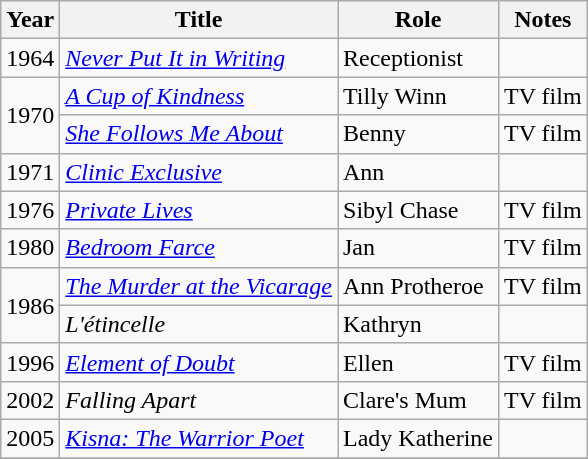<table class=wikitable>
<tr>
<th>Year</th>
<th>Title</th>
<th>Role</th>
<th>Notes</th>
</tr>
<tr>
<td>1964</td>
<td><em><a href='#'>Never Put It in Writing</a></em></td>
<td>Receptionist</td>
<td></td>
</tr>
<tr>
<td rowspan="2">1970</td>
<td><em><a href='#'>A Cup of Kindness</a></em></td>
<td>Tilly Winn</td>
<td>TV film</td>
</tr>
<tr>
<td><em><a href='#'>She Follows Me About</a></em></td>
<td>Benny</td>
<td>TV film</td>
</tr>
<tr>
<td>1971</td>
<td><em><a href='#'>Clinic Exclusive</a></em></td>
<td>Ann</td>
<td></td>
</tr>
<tr>
<td>1976</td>
<td><em><a href='#'>Private Lives</a></em></td>
<td>Sibyl Chase</td>
<td>TV film</td>
</tr>
<tr>
<td>1980</td>
<td><em><a href='#'>Bedroom Farce</a></em></td>
<td>Jan</td>
<td>TV film</td>
</tr>
<tr>
<td rowspan="2">1986</td>
<td><em><a href='#'>The Murder at the Vicarage</a></em></td>
<td>Ann Protheroe</td>
<td>TV film</td>
</tr>
<tr>
<td><em>L'étincelle</em></td>
<td>Kathryn</td>
<td></td>
</tr>
<tr>
<td>1996</td>
<td><em><a href='#'>Element of Doubt</a></em></td>
<td>Ellen</td>
<td>TV film</td>
</tr>
<tr>
<td>2002</td>
<td><em>Falling Apart</em></td>
<td>Clare's Mum</td>
<td>TV film</td>
</tr>
<tr>
<td>2005</td>
<td><em><a href='#'>Kisna: The Warrior Poet</a></em></td>
<td>Lady Katherine</td>
<td></td>
</tr>
<tr>
</tr>
</table>
